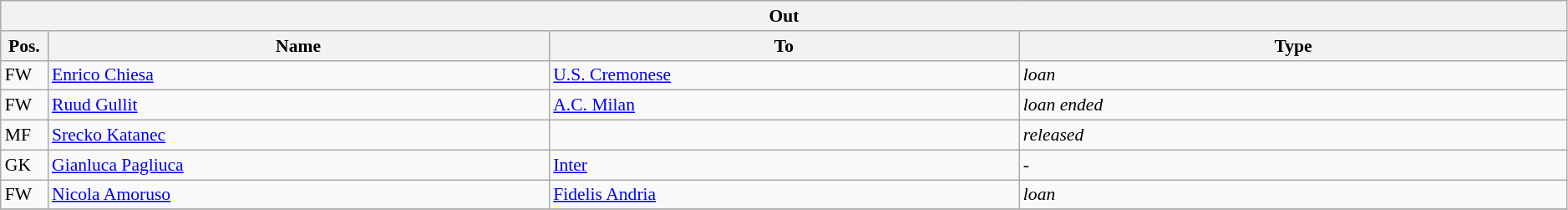<table class="wikitable" style="font-size:90%;width:99%;">
<tr>
<th colspan="4">Out</th>
</tr>
<tr>
<th width=3%>Pos.</th>
<th width=32%>Name</th>
<th width=30%>To</th>
<th width=35%>Type</th>
</tr>
<tr>
<td>FW</td>
<td><a href='#'>Enrico Chiesa</a></td>
<td><a href='#'>U.S. Cremonese</a></td>
<td><em>loan</em></td>
</tr>
<tr>
<td>FW</td>
<td><a href='#'>Ruud Gullit</a></td>
<td><a href='#'>A.C. Milan</a></td>
<td><em> loan ended</em></td>
</tr>
<tr>
<td>MF</td>
<td><a href='#'>Srecko Katanec</a></td>
<td></td>
<td><em>released</em></td>
</tr>
<tr>
<td>GK</td>
<td><a href='#'>Gianluca Pagliuca</a></td>
<td><a href='#'>Inter</a></td>
<td>-</td>
</tr>
<tr>
<td>FW</td>
<td><a href='#'>Nicola Amoruso</a></td>
<td><a href='#'>Fidelis Andria</a></td>
<td><em>loan</em></td>
</tr>
<tr>
</tr>
</table>
